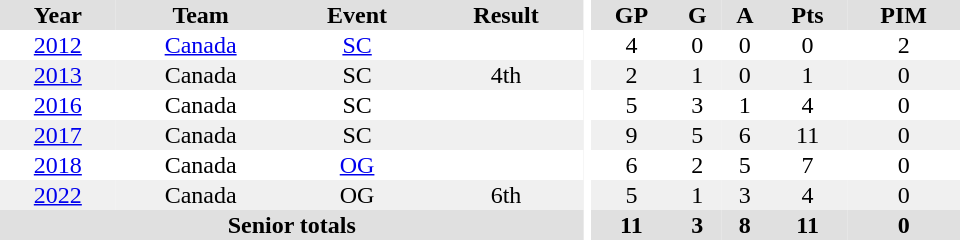<table border="0" cellpadding="1" cellspacing="0" ID="Table3" style="text-align:center; width:40em">
<tr ALIGN="centre" bgcolor="#e0e0e0">
<th>Year</th>
<th>Team</th>
<th>Event</th>
<th>Result</th>
<th rowspan="99" bgcolor="#ffffff"></th>
<th>GP</th>
<th>G</th>
<th>A</th>
<th>Pts</th>
<th>PIM</th>
</tr>
<tr>
<td><a href='#'>2012</a></td>
<td><a href='#'>Canada</a></td>
<td><a href='#'>SC</a></td>
<td></td>
<td>4</td>
<td>0</td>
<td>0</td>
<td>0</td>
<td>2</td>
</tr>
<tr bgcolor="#f0f0f0">
<td><a href='#'>2013</a></td>
<td>Canada</td>
<td>SC</td>
<td>4th</td>
<td>2</td>
<td>1</td>
<td>0</td>
<td>1</td>
<td>0</td>
</tr>
<tr>
<td><a href='#'>2016</a></td>
<td>Canada</td>
<td>SC</td>
<td></td>
<td>5</td>
<td>3</td>
<td>1</td>
<td>4</td>
<td>0</td>
</tr>
<tr bgcolor="#f0f0f0">
<td><a href='#'>2017</a></td>
<td>Canada</td>
<td>SC</td>
<td></td>
<td>9</td>
<td>5</td>
<td>6</td>
<td>11</td>
<td>0</td>
</tr>
<tr>
<td><a href='#'>2018</a></td>
<td>Canada</td>
<td><a href='#'>OG</a></td>
<td></td>
<td>6</td>
<td>2</td>
<td>5</td>
<td>7</td>
<td>0</td>
</tr>
<tr bgcolor="#f0f0f0">
<td><a href='#'>2022</a></td>
<td>Canada</td>
<td>OG</td>
<td>6th</td>
<td>5</td>
<td>1</td>
<td>3</td>
<td>4</td>
<td>0</td>
</tr>
<tr bgcolor="#e0e0e0">
<th colspan=4>Senior totals</th>
<th>11</th>
<th>3</th>
<th>8</th>
<th>11</th>
<th>0</th>
</tr>
</table>
